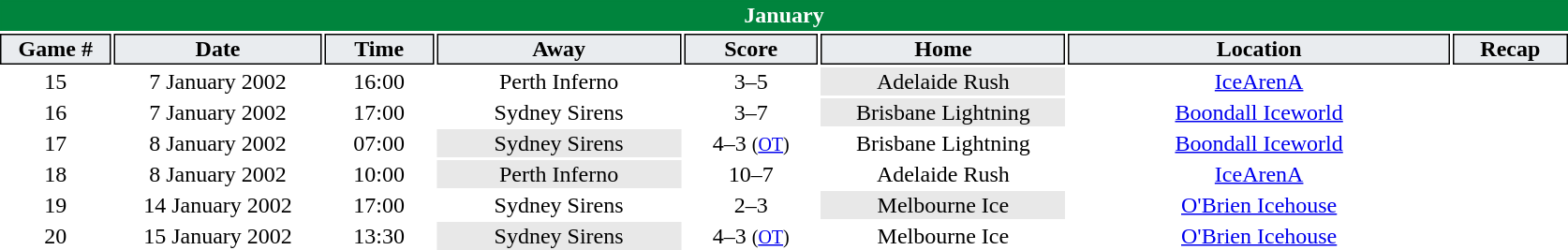<table class="toccolours" style="width:70em;text-align: center">
<tr>
<th colspan="8" style="background:#00843d;color:white;border:#00843d 1px solid">January</th>
</tr>
<tr>
<th style="background:#e9ecef;color:black;border:#000000 1px solid; width: 40px">Game #</th>
<th style="background:#e9ecef;color:black;border:#000000 1px solid; width: 80px">Date</th>
<th style="background:#e9ecef;color:black;border:#000000 1px solid; width: 40px">Time</th>
<th style="background:#e9ecef;color:black;border:#000000 1px solid; width: 95px">Away</th>
<th style="background:#e9ecef;color:black;border:#000000 1px solid; width: 50px">Score</th>
<th style="background:#e9ecef;color:black;border:#000000 1px solid; width: 95px">Home</th>
<th style="background:#e9ecef;color:black;border:#000000 1px solid; width: 150px">Location</th>
<th style="background:#e9ecef;color:black;border:#000000 1px solid; width: 40px">Recap</th>
</tr>
<tr>
<td>15</td>
<td>7 January 2002</td>
<td>16:00</td>
<td>Perth Inferno</td>
<td>3–5</td>
<td bgcolor="#e8e8e8">Adelaide Rush</td>
<td><a href='#'>IceArenA</a></td>
<td></td>
</tr>
<tr>
<td>16</td>
<td>7 January 2002</td>
<td>17:00</td>
<td>Sydney Sirens</td>
<td>3–7</td>
<td bgcolor="#e8e8e8">Brisbane Lightning</td>
<td><a href='#'>Boondall Iceworld</a></td>
<td></td>
</tr>
<tr>
<td>17</td>
<td>8 January 2002</td>
<td>07:00</td>
<td bgcolor="#e8e8e8">Sydney Sirens</td>
<td>4–3 <small>(<a href='#'>OT</a>)</small></td>
<td>Brisbane Lightning</td>
<td><a href='#'>Boondall Iceworld</a></td>
<td></td>
</tr>
<tr>
<td>18</td>
<td>8 January 2002</td>
<td>10:00</td>
<td bgcolor="#e8e8e8">Perth Inferno</td>
<td>10–7</td>
<td>Adelaide Rush</td>
<td><a href='#'>IceArenA</a></td>
<td></td>
</tr>
<tr>
<td>19</td>
<td>14 January 2002</td>
<td>17:00</td>
<td>Sydney Sirens</td>
<td>2–3</td>
<td bgcolor="#e8e8e8">Melbourne Ice</td>
<td><a href='#'>O'Brien Icehouse</a></td>
<td></td>
</tr>
<tr>
<td>20</td>
<td>15 January 2002</td>
<td>13:30</td>
<td bgcolor="#e8e8e8">Sydney Sirens</td>
<td>4–3 <small>(<a href='#'>OT</a>)</small></td>
<td>Melbourne Ice</td>
<td><a href='#'>O'Brien Icehouse</a></td>
<td></td>
</tr>
<tr>
</tr>
</table>
